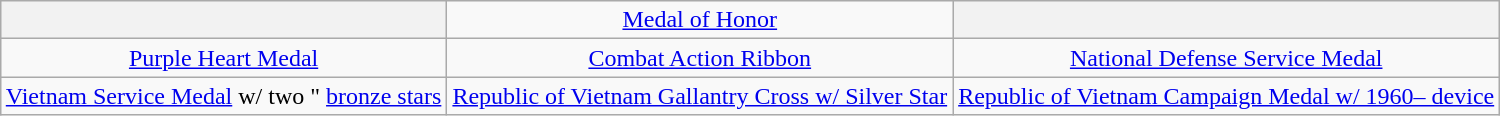<table class="wikitable" style="margin:1em auto; text-align:center;">
<tr>
<th></th>
<td><a href='#'>Medal of Honor</a></td>
<th></th>
</tr>
<tr>
<td><a href='#'>Purple Heart Medal</a></td>
<td><a href='#'>Combat Action Ribbon</a></td>
<td><a href='#'>National Defense Service Medal</a></td>
</tr>
<tr>
<td><a href='#'>Vietnam Service Medal</a> w/ two " <a href='#'>bronze stars</a></td>
<td><a href='#'>Republic of Vietnam Gallantry Cross w/ Silver Star</a></td>
<td><a href='#'>Republic of Vietnam Campaign Medal w/ 1960– device</a></td>
</tr>
</table>
